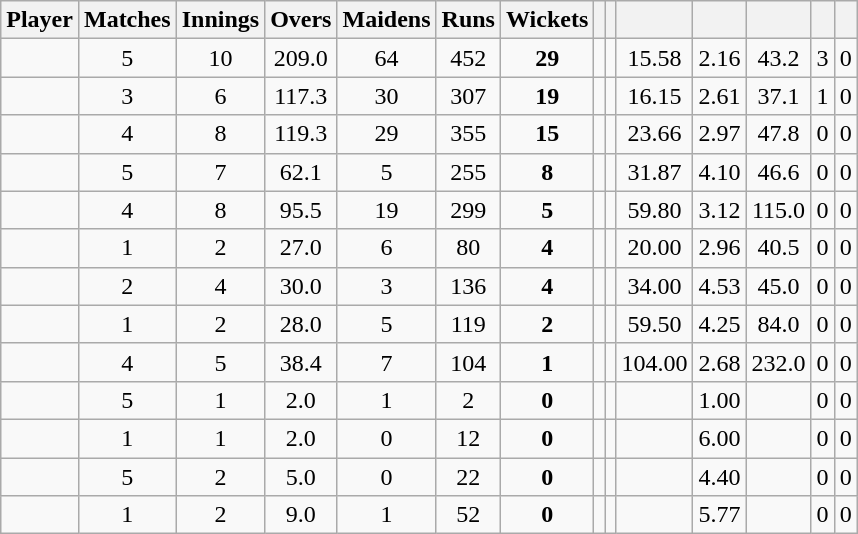<table class="wikitable sortable" style="text-align:center">
<tr>
<th>Player</th>
<th>Matches</th>
<th>Innings</th>
<th>Overs</th>
<th>Maidens</th>
<th>Runs</th>
<th>Wickets</th>
<th></th>
<th></th>
<th></th>
<th></th>
<th></th>
<th></th>
<th></th>
</tr>
<tr>
<td align="left"></td>
<td>5</td>
<td>10</td>
<td>209.0</td>
<td>64</td>
<td>452</td>
<td><strong>29</strong></td>
<td></td>
<td></td>
<td>15.58</td>
<td>2.16</td>
<td>43.2</td>
<td>3</td>
<td>0</td>
</tr>
<tr>
<td align="left"></td>
<td>3</td>
<td>6</td>
<td>117.3</td>
<td>30</td>
<td>307</td>
<td><strong>19</strong></td>
<td></td>
<td></td>
<td>16.15</td>
<td>2.61</td>
<td>37.1</td>
<td>1</td>
<td>0</td>
</tr>
<tr>
<td align="left"></td>
<td>4</td>
<td>8</td>
<td>119.3</td>
<td>29</td>
<td>355</td>
<td><strong>15</strong></td>
<td></td>
<td></td>
<td>23.66</td>
<td>2.97</td>
<td>47.8</td>
<td>0</td>
<td>0</td>
</tr>
<tr>
<td align="left"></td>
<td>5</td>
<td>7</td>
<td>62.1</td>
<td>5</td>
<td>255</td>
<td><strong>8</strong></td>
<td></td>
<td></td>
<td>31.87</td>
<td>4.10</td>
<td>46.6</td>
<td>0</td>
<td>0</td>
</tr>
<tr>
<td align="left"></td>
<td>4</td>
<td>8</td>
<td>95.5</td>
<td>19</td>
<td>299</td>
<td><strong>5</strong></td>
<td></td>
<td></td>
<td>59.80</td>
<td>3.12</td>
<td>115.0</td>
<td>0</td>
<td>0</td>
</tr>
<tr>
<td align="left"></td>
<td>1</td>
<td>2</td>
<td>27.0</td>
<td>6</td>
<td>80</td>
<td><strong>4</strong></td>
<td></td>
<td></td>
<td>20.00</td>
<td>2.96</td>
<td>40.5</td>
<td>0</td>
<td>0</td>
</tr>
<tr>
<td align="left"></td>
<td>2</td>
<td>4</td>
<td>30.0</td>
<td>3</td>
<td>136</td>
<td><strong>4</strong></td>
<td></td>
<td></td>
<td>34.00</td>
<td>4.53</td>
<td>45.0</td>
<td>0</td>
<td>0</td>
</tr>
<tr>
<td align="left"></td>
<td>1</td>
<td>2</td>
<td>28.0</td>
<td>5</td>
<td>119</td>
<td><strong>2</strong></td>
<td></td>
<td></td>
<td>59.50</td>
<td>4.25</td>
<td>84.0</td>
<td>0</td>
<td>0</td>
</tr>
<tr>
<td align="left"></td>
<td>4</td>
<td>5</td>
<td>38.4</td>
<td>7</td>
<td>104</td>
<td><strong>1</strong></td>
<td></td>
<td></td>
<td>104.00</td>
<td>2.68</td>
<td>232.0</td>
<td>0</td>
<td>0</td>
</tr>
<tr>
<td align="left"></td>
<td>5</td>
<td>1</td>
<td>2.0</td>
<td>1</td>
<td>2</td>
<td><strong>0</strong></td>
<td></td>
<td></td>
<td></td>
<td>1.00</td>
<td></td>
<td>0</td>
<td>0</td>
</tr>
<tr>
<td align="left"></td>
<td>1</td>
<td>1</td>
<td>2.0</td>
<td>0</td>
<td>12</td>
<td><strong>0</strong></td>
<td></td>
<td></td>
<td></td>
<td>6.00</td>
<td></td>
<td>0</td>
<td>0</td>
</tr>
<tr>
<td align="left"></td>
<td>5</td>
<td>2</td>
<td>5.0</td>
<td>0</td>
<td>22</td>
<td><strong>0</strong></td>
<td></td>
<td></td>
<td></td>
<td>4.40</td>
<td></td>
<td>0</td>
<td>0</td>
</tr>
<tr>
<td align="left"></td>
<td>1</td>
<td>2</td>
<td>9.0</td>
<td>1</td>
<td>52</td>
<td><strong>0</strong></td>
<td></td>
<td></td>
<td></td>
<td>5.77</td>
<td></td>
<td>0</td>
<td>0</td>
</tr>
</table>
